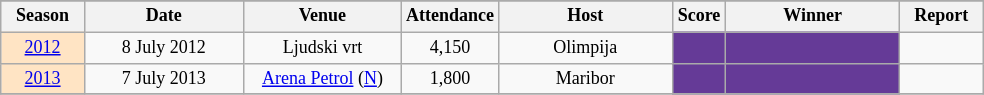<table class="wikitable" style="text-align: center; font-size: 12px">
<tr bgcolor=#CADCFB>
</tr>
<tr>
<th width="50">Season</th>
<th width="100">Date</th>
<th width="100">Venue</th>
<th width="50">Attendance</th>
<th width="110">Host</th>
<th width="30">Score</th>
<th width="110">Winner</th>
<th width="50">Report</th>
</tr>
<tr>
<td bgcolor=#ffe4c4><a href='#'>2012</a></td>
<td>8 July 2012</td>
<td>Ljudski vrt</td>
<td>4,150</td>
<td>Olimpija</td>
<td style="background-color:#653A97"></td>
<td style="background-color:#653A97"></td>
<td></td>
</tr>
<tr>
<td bgcolor=#FFE4C4><a href='#'>2013</a></td>
<td>7 July 2013</td>
<td><a href='#'>Arena Petrol</a> (<a href='#'>N</a>)</td>
<td>1,800</td>
<td>Maribor</td>
<td style="background-color:#653A97"></td>
<td style="background-color:#653A97"></td>
<td></td>
</tr>
<tr>
</tr>
</table>
